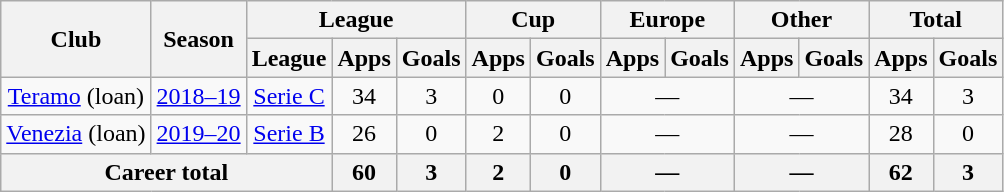<table class="wikitable" style="text-align: center;">
<tr>
<th rowspan="2">Club</th>
<th rowspan="2">Season</th>
<th colspan="3">League</th>
<th colspan="2">Cup</th>
<th colspan="2">Europe</th>
<th colspan="2">Other</th>
<th colspan="2">Total</th>
</tr>
<tr>
<th>League</th>
<th>Apps</th>
<th>Goals</th>
<th>Apps</th>
<th>Goals</th>
<th>Apps</th>
<th>Goals</th>
<th>Apps</th>
<th>Goals</th>
<th>Apps</th>
<th>Goals</th>
</tr>
<tr>
<td><a href='#'>Teramo</a> (loan)</td>
<td><a href='#'>2018–19</a></td>
<td><a href='#'>Serie C</a></td>
<td>34</td>
<td>3</td>
<td>0</td>
<td>0</td>
<td colspan="2">—</td>
<td colspan="2">—</td>
<td>34</td>
<td>3</td>
</tr>
<tr>
<td><a href='#'>Venezia</a> (loan)</td>
<td><a href='#'>2019–20</a></td>
<td><a href='#'>Serie B</a></td>
<td>26</td>
<td>0</td>
<td>2</td>
<td>0</td>
<td colspan="2">—</td>
<td colspan="2">—</td>
<td>28</td>
<td>0</td>
</tr>
<tr>
<th colspan="3">Career total</th>
<th>60</th>
<th>3</th>
<th>2</th>
<th>0</th>
<th colspan="2">—</th>
<th colspan="2">—</th>
<th>62</th>
<th>3</th>
</tr>
</table>
